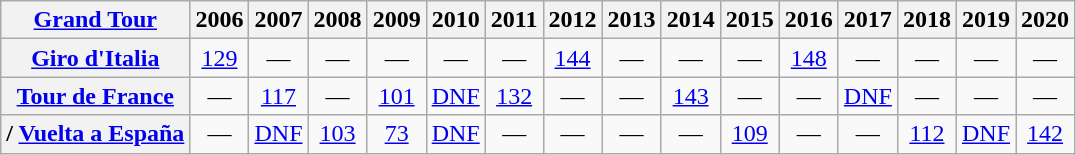<table class="wikitable plainrowheaders">
<tr>
<th scope="col"><a href='#'>Grand Tour</a></th>
<th scope="col">2006</th>
<th scope="col">2007</th>
<th scope="col">2008</th>
<th scope="col">2009</th>
<th scope="col">2010</th>
<th scope="col">2011</th>
<th scope="col">2012</th>
<th scope="col">2013</th>
<th scope="col">2014</th>
<th scope="col">2015</th>
<th scope="col">2016</th>
<th scope="col">2017</th>
<th scope="col">2018</th>
<th scope="col">2019</th>
<th scope="col">2020</th>
</tr>
<tr style="text-align:center;">
<th scope="row"> <a href='#'>Giro d'Italia</a></th>
<td><a href='#'>129</a></td>
<td>—</td>
<td>—</td>
<td>—</td>
<td>—</td>
<td>—</td>
<td><a href='#'>144</a></td>
<td>—</td>
<td>—</td>
<td>—</td>
<td><a href='#'>148</a></td>
<td>—</td>
<td>—</td>
<td>—</td>
<td>—</td>
</tr>
<tr style="text-align:center;">
<th scope="row"> <a href='#'>Tour de France</a></th>
<td>—</td>
<td><a href='#'>117</a></td>
<td>—</td>
<td><a href='#'>101</a></td>
<td><a href='#'>DNF</a></td>
<td><a href='#'>132</a></td>
<td>—</td>
<td>—</td>
<td><a href='#'>143</a></td>
<td>—</td>
<td>—</td>
<td><a href='#'>DNF</a></td>
<td>—</td>
<td>—</td>
<td>—</td>
</tr>
<tr style="text-align:center;">
<th scope="row">/ <a href='#'>Vuelta a España</a></th>
<td>—</td>
<td><a href='#'>DNF</a></td>
<td><a href='#'>103</a></td>
<td><a href='#'>73</a></td>
<td><a href='#'>DNF</a></td>
<td>—</td>
<td>—</td>
<td>—</td>
<td>—</td>
<td><a href='#'>109</a></td>
<td>—</td>
<td>—</td>
<td><a href='#'>112</a></td>
<td><a href='#'>DNF</a></td>
<td><a href='#'>142</a></td>
</tr>
</table>
